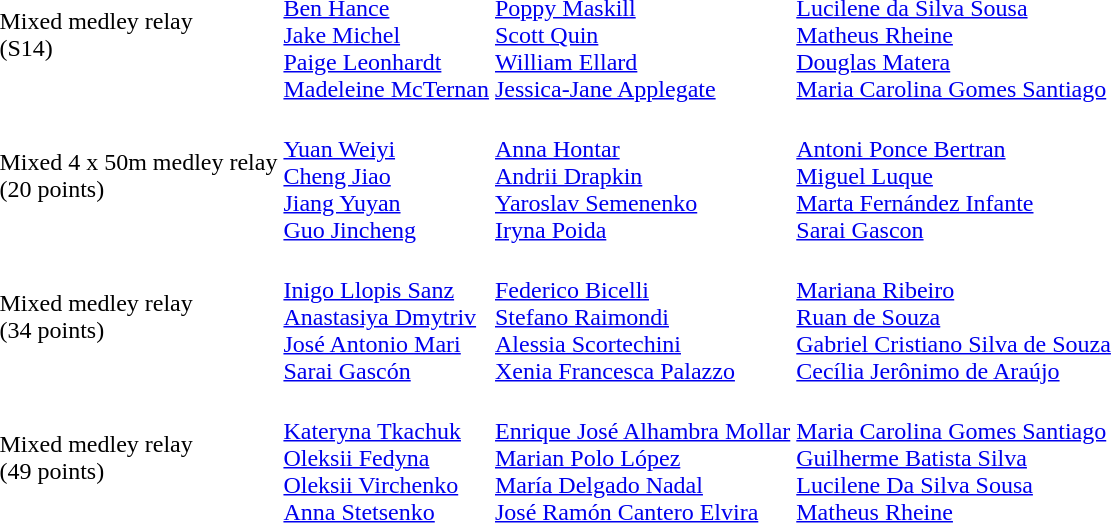<table>
<tr>
<td>Mixed  medley relay<br> (S14)</td>
<td><br><a href='#'>Ben Hance</a><br><a href='#'>Jake Michel</a><br><a href='#'>Paige Leonhardt</a><br><a href='#'>Madeleine McTernan</a></td>
<td><br><a href='#'>Poppy Maskill</a><br><a href='#'>Scott Quin</a><br><a href='#'>William Ellard</a><br><a href='#'>Jessica-Jane Applegate</a></td>
<td><br><a href='#'>Lucilene da Silva Sousa</a><br><a href='#'>Matheus Rheine</a><br><a href='#'>Douglas Matera</a><br><a href='#'>Maria Carolina Gomes Santiago</a></td>
</tr>
<tr>
<td>Mixed 4 x 50m medley relay <br>(20 points)</td>
<td><br><a href='#'>Yuan Weiyi</a><br><a href='#'>Cheng Jiao</a><br><a href='#'>Jiang Yuyan</a><br><a href='#'>Guo Jincheng</a></td>
<td><br><a href='#'>Anna Hontar</a><br><a href='#'>Andrii Drapkin</a><br><a href='#'>Yaroslav Semenenko</a><br><a href='#'>Iryna Poida</a></td>
<td><br><a href='#'>Antoni Ponce Bertran</a><br><a href='#'>Miguel Luque</a><br><a href='#'>Marta Fernández Infante</a><br><a href='#'>Sarai Gascon</a></td>
</tr>
<tr>
<td>Mixed  medley relay <br>(34 points)</td>
<td><br><a href='#'>Inigo Llopis Sanz</a><br><a href='#'>Anastasiya Dmytriv</a><br><a href='#'>José Antonio Mari</a><br><a href='#'>Sarai Gascón</a></td>
<td><br><a href='#'>Federico Bicelli</a><br><a href='#'>Stefano Raimondi</a><br><a href='#'>Alessia Scortechini</a><br><a href='#'>Xenia Francesca Palazzo</a></td>
<td><br><a href='#'>Mariana Ribeiro</a><br><a href='#'>Ruan de Souza</a><br><a href='#'>Gabriel Cristiano Silva de Souza</a><br><a href='#'>Cecília Jerônimo de Araújo</a></td>
</tr>
<tr>
<td>Mixed  medley relay <br>(49 points)</td>
<td><br><a href='#'>Kateryna Tkachuk</a><br><a href='#'>Oleksii Fedyna</a><br><a href='#'>Oleksii Virchenko</a><br><a href='#'>Anna Stetsenko</a></td>
<td><br><a href='#'>Enrique José Alhambra Mollar</a><br><a href='#'>Marian Polo López</a><br><a href='#'>María Delgado Nadal</a><br><a href='#'>José Ramón Cantero Elvira</a></td>
<td><br><a href='#'>Maria Carolina Gomes Santiago</a><br><a href='#'>Guilherme Batista Silva</a><br><a href='#'>Lucilene Da Silva Sousa</a><br><a href='#'>Matheus Rheine</a></td>
</tr>
</table>
